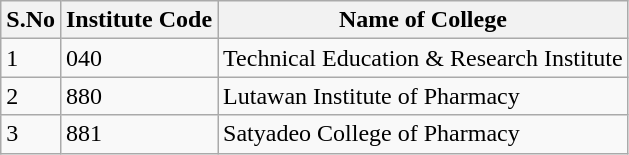<table class="wikitable sortable">
<tr>
<th>S.No</th>
<th>Institute Code</th>
<th>Name of College</th>
</tr>
<tr>
<td>1</td>
<td>040</td>
<td>Technical Education & Research Institute</td>
</tr>
<tr>
<td>2</td>
<td>880</td>
<td>Lutawan Institute of Pharmacy</td>
</tr>
<tr>
<td>3</td>
<td>881</td>
<td>Satyadeo College of Pharmacy</td>
</tr>
</table>
